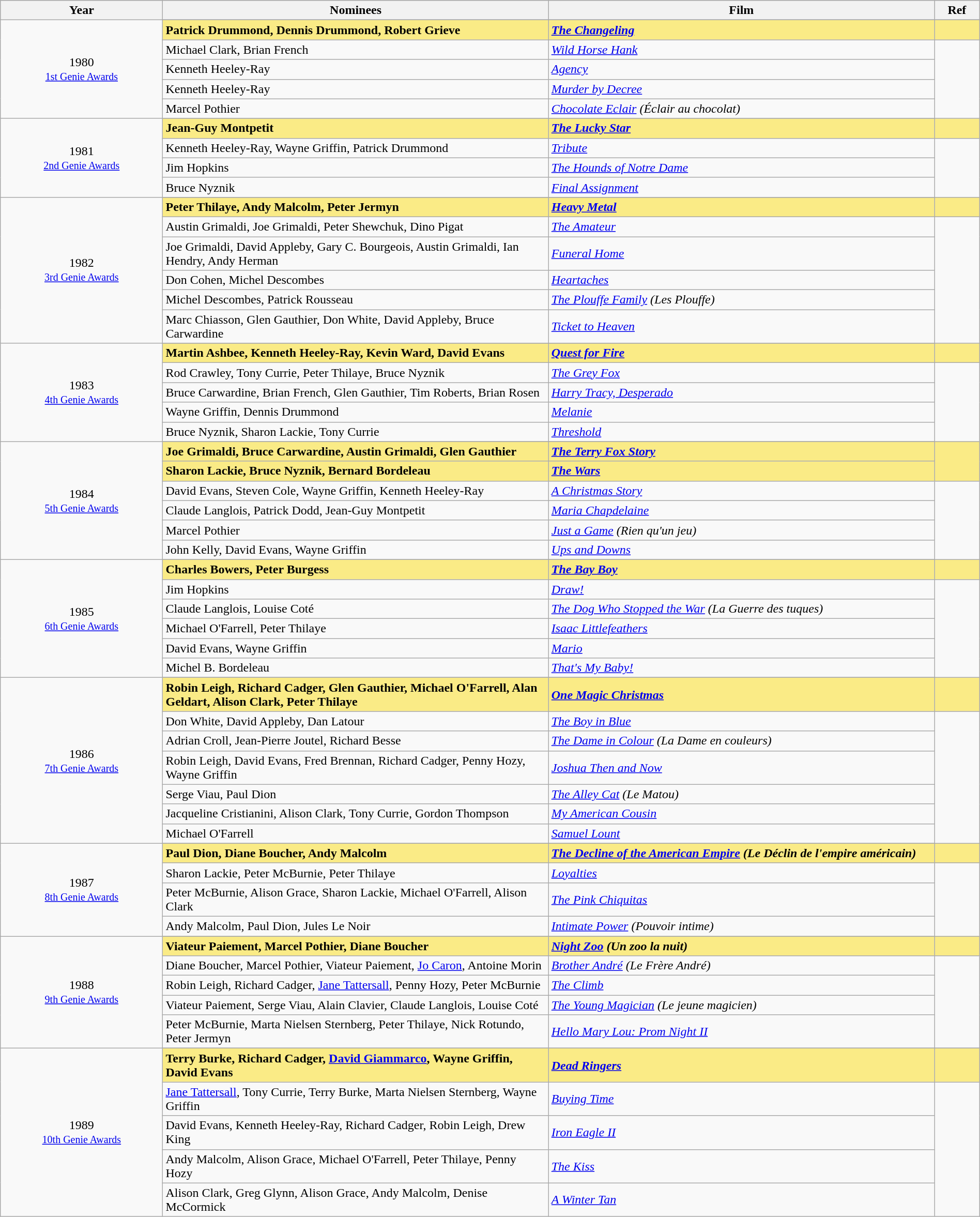<table class="wikitable" style="width:100%;">
<tr style="background:#bebebe;">
<th style="width:8%;">Year</th>
<th style="width:19%;">Nominees</th>
<th style="width:19%;">Film</th>
<th style="width:2%;">Ref</th>
</tr>
<tr>
<td rowspan="6" align="center">1980 <br> <small><a href='#'>1st Genie Awards</a></small></td>
</tr>
<tr style="background:#FAEB86;">
<td><strong>Patrick Drummond, Dennis Drummond, Robert Grieve</strong></td>
<td><strong><em><a href='#'>The Changeling</a></em></strong></td>
<td></td>
</tr>
<tr>
<td>Michael Clark, Brian French</td>
<td><em><a href='#'>Wild Horse Hank</a></em></td>
</tr>
<tr>
<td>Kenneth Heeley-Ray</td>
<td><em><a href='#'>Agency</a></em></td>
</tr>
<tr>
<td>Kenneth Heeley-Ray</td>
<td><em><a href='#'>Murder by Decree</a></em></td>
</tr>
<tr>
<td>Marcel Pothier</td>
<td><em><a href='#'>Chocolate Eclair</a> (Éclair au chocolat)</em></td>
</tr>
<tr>
<td rowspan="5" align="center">1981 <br> <small><a href='#'>2nd Genie Awards</a></small></td>
</tr>
<tr style="background:#FAEB86;">
<td><strong>Jean-Guy Montpetit</strong></td>
<td><strong><em><a href='#'>The Lucky Star</a></em></strong></td>
<td></td>
</tr>
<tr>
<td>Kenneth Heeley-Ray, Wayne Griffin, Patrick Drummond</td>
<td><em><a href='#'>Tribute</a></em></td>
</tr>
<tr>
<td>Jim Hopkins</td>
<td><em><a href='#'>The Hounds of Notre Dame</a></em></td>
</tr>
<tr>
<td>Bruce Nyznik</td>
<td><em><a href='#'>Final Assignment</a></em></td>
</tr>
<tr>
<td rowspan="7" align="center">1982 <br> <small><a href='#'>3rd Genie Awards</a></small></td>
</tr>
<tr style="background:#FAEB86;">
<td><strong>Peter Thilaye, Andy Malcolm, Peter Jermyn</strong></td>
<td><strong><em><a href='#'>Heavy Metal</a></em></strong></td>
<td></td>
</tr>
<tr>
<td>Austin Grimaldi, Joe Grimaldi, Peter Shewchuk, Dino Pigat</td>
<td><em><a href='#'>The Amateur</a></em></td>
</tr>
<tr>
<td>Joe Grimaldi, David Appleby, Gary C. Bourgeois, Austin Grimaldi, Ian Hendry, Andy Herman</td>
<td><em><a href='#'>Funeral Home</a></em></td>
</tr>
<tr>
<td>Don Cohen, Michel Descombes</td>
<td><em><a href='#'>Heartaches</a></em></td>
</tr>
<tr>
<td>Michel Descombes, Patrick Rousseau</td>
<td><em><a href='#'>The Plouffe Family</a> (Les Plouffe)</em></td>
</tr>
<tr>
<td>Marc Chiasson, Glen Gauthier, Don White, David Appleby, Bruce Carwardine</td>
<td><em><a href='#'>Ticket to Heaven</a></em></td>
</tr>
<tr>
<td rowspan="6" align="center">1983 <br> <small><a href='#'>4th Genie Awards</a></small></td>
</tr>
<tr style="background:#FAEB86;">
<td><strong>Martin Ashbee, Kenneth Heeley-Ray, Kevin Ward, David Evans</strong></td>
<td><strong><em><a href='#'>Quest for Fire</a></em></strong></td>
<td></td>
</tr>
<tr>
<td>Rod Crawley, Tony Currie, Peter Thilaye, Bruce Nyznik</td>
<td><em><a href='#'>The Grey Fox</a></em></td>
</tr>
<tr>
<td>Bruce Carwardine, Brian French, Glen Gauthier, Tim Roberts, Brian Rosen</td>
<td><em><a href='#'>Harry Tracy, Desperado</a></em></td>
</tr>
<tr>
<td>Wayne Griffin, Dennis Drummond</td>
<td><em><a href='#'>Melanie</a></em></td>
</tr>
<tr>
<td>Bruce Nyznik, Sharon Lackie, Tony Currie</td>
<td><em><a href='#'>Threshold</a></em></td>
</tr>
<tr>
<td rowspan="7" align="center">1984 <br> <small><a href='#'>5th Genie Awards</a></small></td>
</tr>
<tr style="background:#FAEB86;">
<td><strong>Joe Grimaldi, Bruce Carwardine, Austin Grimaldi, Glen Gauthier</strong></td>
<td><strong><em><a href='#'>The Terry Fox Story</a></em></strong></td>
<td rowspan=2></td>
</tr>
<tr style="background:#FAEB86;">
<td><strong>Sharon Lackie, Bruce Nyznik, Bernard Bordeleau</strong></td>
<td><strong><em><a href='#'>The Wars</a></em></strong></td>
</tr>
<tr>
<td>David Evans, Steven Cole, Wayne Griffin, Kenneth Heeley-Ray</td>
<td><em><a href='#'>A Christmas Story</a></em></td>
</tr>
<tr>
<td>Claude Langlois, Patrick Dodd, Jean-Guy Montpetit</td>
<td><em><a href='#'>Maria Chapdelaine</a></em></td>
</tr>
<tr>
<td>Marcel Pothier</td>
<td><em><a href='#'>Just a Game</a> (Rien qu'un jeu)</em></td>
</tr>
<tr>
<td>John Kelly, David Evans, Wayne Griffin</td>
<td><em><a href='#'>Ups and Downs</a></em></td>
</tr>
<tr>
<td rowspan="7" align="center">1985 <br> <small><a href='#'>6th Genie Awards</a></small></td>
</tr>
<tr style="background:#FAEB86;">
<td><strong>Charles Bowers, Peter Burgess</strong></td>
<td><strong><em><a href='#'>The Bay Boy</a></em></strong></td>
<td></td>
</tr>
<tr>
<td>Jim Hopkins</td>
<td><em><a href='#'>Draw!</a></em></td>
</tr>
<tr>
<td>Claude Langlois, Louise Coté</td>
<td><em><a href='#'>The Dog Who Stopped the War</a> (La Guerre des tuques)</em></td>
</tr>
<tr>
<td>Michael O'Farrell, Peter Thilaye</td>
<td><em><a href='#'>Isaac Littlefeathers</a></em></td>
</tr>
<tr>
<td>David Evans, Wayne Griffin</td>
<td><em><a href='#'>Mario</a></em></td>
</tr>
<tr>
<td>Michel B. Bordeleau</td>
<td><em><a href='#'>That's My Baby!</a></em></td>
</tr>
<tr>
<td rowspan="8" align="center">1986 <br> <small><a href='#'>7th Genie Awards</a></small></td>
</tr>
<tr style="background:#FAEB86;">
<td><strong>Robin Leigh, Richard Cadger, Glen Gauthier, Michael O'Farrell, Alan Geldart, Alison Clark, Peter Thilaye</strong></td>
<td><strong><em><a href='#'>One Magic Christmas</a></em></strong></td>
<td></td>
</tr>
<tr>
<td>Don White, David Appleby, Dan Latour</td>
<td><em><a href='#'>The Boy in Blue</a></em></td>
</tr>
<tr>
<td>Adrian Croll, Jean-Pierre Joutel, Richard Besse</td>
<td><em><a href='#'>The Dame in Colour</a> (La Dame en couleurs)</em></td>
</tr>
<tr>
<td>Robin Leigh, David Evans, Fred Brennan, Richard Cadger, Penny Hozy, Wayne Griffin</td>
<td><em><a href='#'>Joshua Then and Now</a></em></td>
</tr>
<tr>
<td>Serge Viau, Paul Dion</td>
<td><em><a href='#'>The Alley Cat</a> (Le Matou)</em></td>
</tr>
<tr>
<td>Jacqueline Cristianini, Alison Clark, Tony Currie, Gordon Thompson</td>
<td><em><a href='#'>My American Cousin</a></em></td>
</tr>
<tr>
<td>Michael O'Farrell</td>
<td><em><a href='#'>Samuel Lount</a></em></td>
</tr>
<tr>
<td rowspan="5" align="center">1987 <br> <small><a href='#'>8th Genie Awards</a></small></td>
</tr>
<tr style="background:#FAEB86;">
<td><strong>Paul Dion, Diane Boucher, Andy Malcolm</strong></td>
<td><strong><em><a href='#'>The Decline of the American Empire</a> (Le Déclin de l'empire américain)</em></strong></td>
<td></td>
</tr>
<tr>
<td>Sharon Lackie, Peter McBurnie, Peter Thilaye</td>
<td><em><a href='#'>Loyalties</a></em></td>
</tr>
<tr>
<td>Peter McBurnie, Alison Grace, Sharon Lackie, Michael O'Farrell, Alison Clark</td>
<td><em><a href='#'>The Pink Chiquitas</a></em></td>
</tr>
<tr>
<td>Andy Malcolm, Paul Dion, Jules Le Noir</td>
<td><em><a href='#'>Intimate Power</a> (Pouvoir intime)</em></td>
</tr>
<tr>
<td rowspan="6" align="center">1988 <br> <small><a href='#'>9th Genie Awards</a></small></td>
</tr>
<tr style="background:#FAEB86;">
<td><strong>Viateur Paiement, Marcel Pothier, Diane Boucher</strong></td>
<td><strong><em><a href='#'>Night Zoo</a> (Un zoo la nuit)</em></strong></td>
<td></td>
</tr>
<tr>
<td>Diane Boucher, Marcel Pothier, Viateur Paiement, <a href='#'>Jo Caron</a>, Antoine Morin</td>
<td><em><a href='#'>Brother André</a> (Le Frère André)</em></td>
<td rowspan=4></td>
</tr>
<tr>
<td>Robin Leigh, Richard Cadger, <a href='#'>Jane Tattersall</a>, Penny Hozy, Peter McBurnie</td>
<td><em><a href='#'>The Climb</a></em></td>
</tr>
<tr>
<td>Viateur Paiement, Serge Viau, Alain Clavier, Claude Langlois, Louise Coté</td>
<td><em><a href='#'>The Young Magician</a> (Le jeune magicien)</em></td>
</tr>
<tr>
<td>Peter McBurnie, Marta Nielsen Sternberg, Peter Thilaye, Nick Rotundo, Peter Jermyn</td>
<td><em><a href='#'>Hello Mary Lou: Prom Night II</a></em></td>
</tr>
<tr>
<td rowspan="6" align="center">1989 <br> <small><a href='#'>10th Genie Awards</a></small></td>
</tr>
<tr style="background:#FAEB86;">
<td><strong>Terry Burke, Richard Cadger, <a href='#'>David Giammarco</a>, Wayne Griffin, David Evans</strong></td>
<td><strong><em><a href='#'>Dead Ringers</a></em></strong></td>
<td></td>
</tr>
<tr>
<td><a href='#'>Jane Tattersall</a>, Tony Currie, Terry Burke, Marta Nielsen Sternberg, Wayne Griffin</td>
<td><em><a href='#'>Buying Time</a></em></td>
<td rowspan=4></td>
</tr>
<tr>
<td>David Evans, Kenneth Heeley-Ray, Richard Cadger, Robin Leigh, Drew King</td>
<td><em><a href='#'>Iron Eagle II</a></em></td>
</tr>
<tr>
<td>Andy Malcolm, Alison Grace, Michael O'Farrell, Peter Thilaye, Penny Hozy</td>
<td><em><a href='#'>The Kiss</a></em></td>
</tr>
<tr>
<td>Alison Clark, Greg Glynn, Alison Grace, Andy Malcolm, Denise McCormick</td>
<td><em><a href='#'>A Winter Tan</a></em></td>
</tr>
</table>
